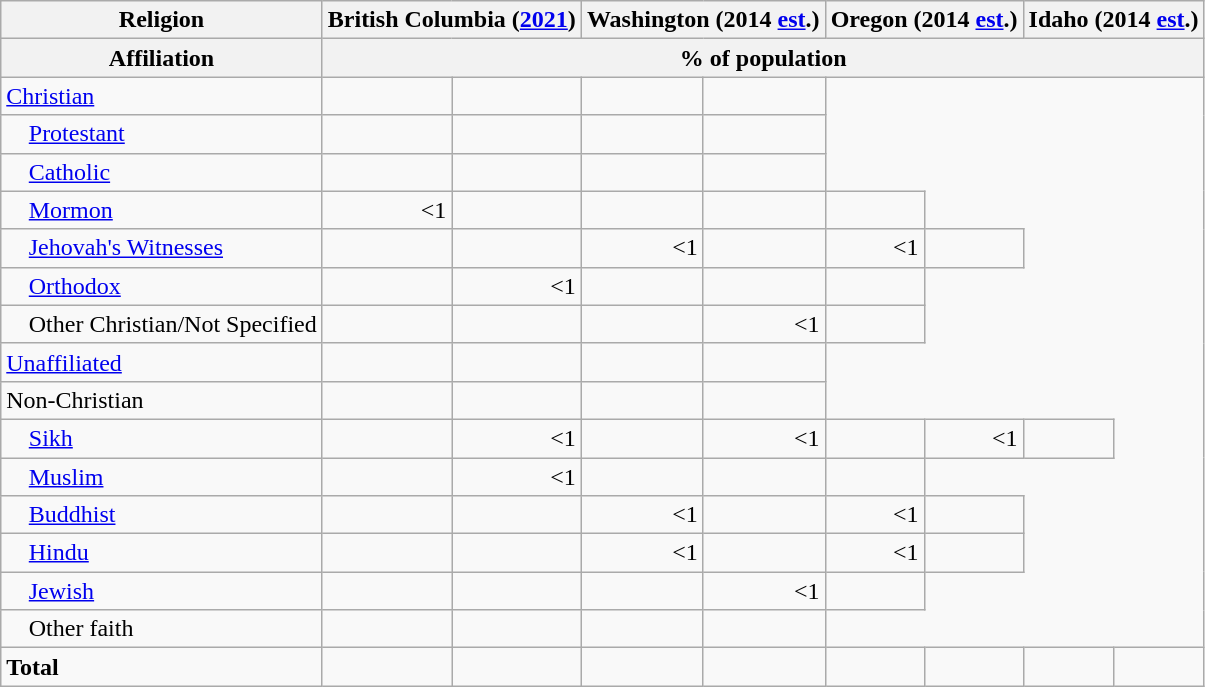<table class="wikitable sortable collapsible"; text-align:right; font-size:80%;">
<tr>
<th>Religion</th>
<th colspan="2" data-sort-type=number>British Columbia (<a href='#'>2021</a>)</th>
<th colspan="2" data-sort-type=number>Washington (2014 <a href='#'>est</a>.)</th>
<th colspan="2" data-sort-type=number>Oregon (2014 <a href='#'>est</a>.)</th>
<th colspan="2" data-sort-type=number>Idaho (2014 <a href='#'>est</a>.)</th>
</tr>
<tr>
<th>Affiliation</th>
<th colspan="8">% of population</th>
</tr>
<tr>
<td><a href='#'>Christian</a></td>
<td align=right></td>
<td align=right></td>
<td align=right></td>
<td align=right></td>
</tr>
<tr>
<td style="text-align:left; text-indent:15px;"><a href='#'>Protestant</a></td>
<td align=right></td>
<td align=right></td>
<td align=right></td>
<td align=right></td>
</tr>
<tr>
<td style="text-align:left; text-indent:15px;"><a href='#'>Catholic</a></td>
<td align=right></td>
<td align=right></td>
<td align=right></td>
<td align=right></td>
</tr>
<tr>
<td style="text-align:left; text-indent:15px;"><a href='#'>Mormon</a></td>
<td align=right><1</td>
<td></td>
<td align=right></td>
<td align=right></td>
<td align=right></td>
</tr>
<tr>
<td style="text-align:left; text-indent:15px;"><a href='#'>Jehovah's Witnesses</a></td>
<td align=right></td>
<td align=right></td>
<td align=right><1</td>
<td></td>
<td align=right><1</td>
<td></td>
</tr>
<tr>
<td style="text-align:left; text-indent:15px;"><a href='#'>Orthodox</a></td>
<td align=right></td>
<td align=right><1</td>
<td></td>
<td align=right></td>
<td align=right></td>
</tr>
<tr>
<td style="text-align:left; text-indent:15px;">Other Christian/Not Specified</td>
<td align=right></td>
<td align=right></td>
<td align=right></td>
<td align=right><1</td>
<td></td>
</tr>
<tr>
<td><a href='#'>Unaffiliated</a></td>
<td align=right></td>
<td align=right></td>
<td align=right></td>
<td align=right></td>
</tr>
<tr>
<td>Non-Christian</td>
<td align=right></td>
<td align=right></td>
<td align=right></td>
<td align=right></td>
</tr>
<tr>
<td style="text-align:left; text-indent:15px;"><a href='#'>Sikh</a></td>
<td align=right></td>
<td align=right><1</td>
<td></td>
<td align=right><1</td>
<td></td>
<td align=right><1</td>
<td></td>
</tr>
<tr>
<td style="text-align:left; text-indent:15px;"><a href='#'>Muslim</a></td>
<td align=right></td>
<td align=right><1</td>
<td></td>
<td align=right></td>
<td align=right></td>
</tr>
<tr>
<td style="text-align:left; text-indent:15px;"><a href='#'>Buddhist</a></td>
<td align=right></td>
<td align=right></td>
<td align=right><1</td>
<td></td>
<td align=right><1</td>
<td></td>
</tr>
<tr>
<td style="text-align:left; text-indent:15px;"><a href='#'>Hindu</a></td>
<td align=right></td>
<td align=right></td>
<td align=right><1</td>
<td></td>
<td align=right><1</td>
<td></td>
</tr>
<tr>
<td style="text-align:left; text-indent:15px;"><a href='#'>Jewish</a></td>
<td align=right></td>
<td align=right></td>
<td align=right></td>
<td align=right><1</td>
<td></td>
</tr>
<tr>
<td style="text-align:left; text-indent:15px;">Other faith</td>
<td align=right></td>
<td align=right></td>
<td align=right></td>
<td align=right></td>
</tr>
<tr>
<td><strong>Total</strong></td>
<td></td>
<td></td>
<td></td>
<td></td>
<td></td>
<td></td>
<td></td>
<td></td>
</tr>
</table>
